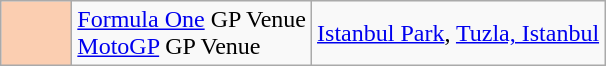<table class="wikitable">
<tr>
<td width=40px align=center style="background-color:#FBCEB1"></td>
<td><a href='#'>Formula One</a> GP Venue<br><a href='#'>MotoGP</a> GP Venue</td>
<td><a href='#'>Istanbul Park</a>, <a href='#'>Tuzla, Istanbul</a></td>
</tr>
</table>
